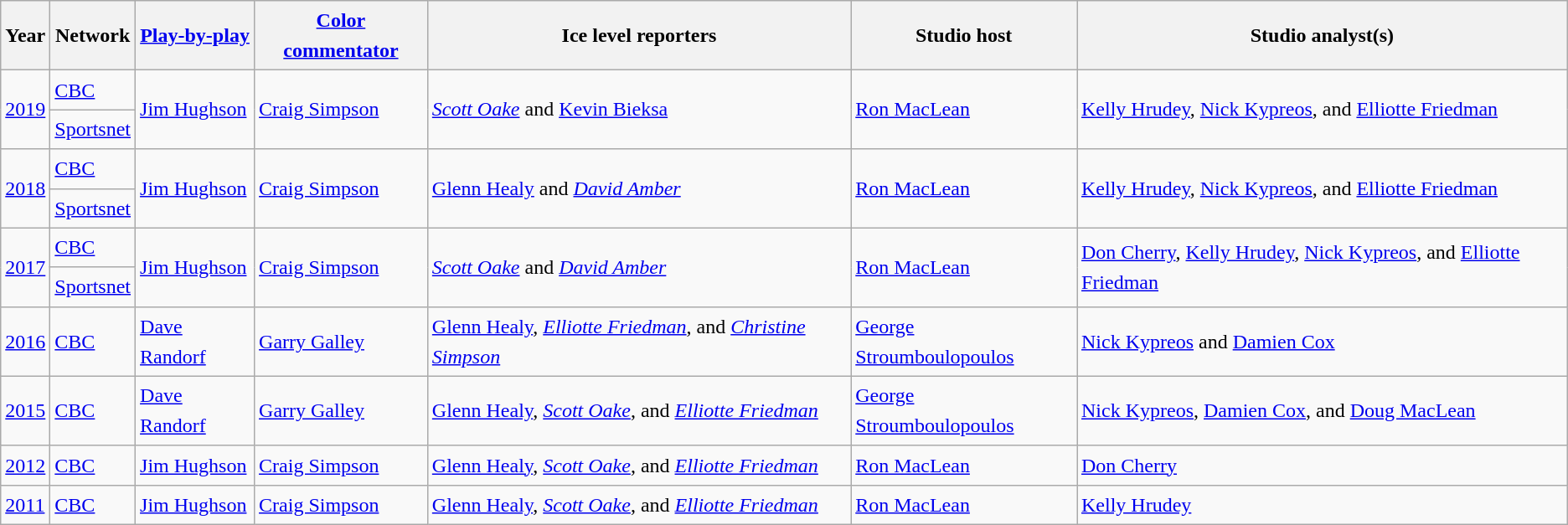<table class="wikitable sortable" style="font-size:1.00em; line-height:1.5em;">
<tr>
<th>Year</th>
<th>Network</th>
<th><a href='#'>Play-by-play</a></th>
<th><a href='#'>Color commentator</a></th>
<th>Ice level reporters</th>
<th>Studio host</th>
<th>Studio analyst(s)</th>
</tr>
<tr>
<td rowspan="2"><a href='#'>2019</a></td>
<td><a href='#'>CBC</a></td>
<td rowspan="2"><a href='#'>Jim Hughson</a></td>
<td rowspan="2"><a href='#'>Craig Simpson</a></td>
<td rowspan="2"><em><a href='#'>Scott Oake</a></em> and <a href='#'>Kevin Bieksa</a></td>
<td rowspan="2"><a href='#'>Ron MacLean</a></td>
<td rowspan="2"><a href='#'>Kelly Hrudey</a>, <a href='#'>Nick Kypreos</a>, and <a href='#'>Elliotte Friedman</a></td>
</tr>
<tr>
<td><a href='#'>Sportsnet</a></td>
</tr>
<tr>
<td rowspan="2"><a href='#'>2018</a></td>
<td><a href='#'>CBC</a></td>
<td rowspan="2"><a href='#'>Jim Hughson</a></td>
<td rowspan="2"><a href='#'>Craig Simpson</a></td>
<td rowspan="2"><a href='#'>Glenn Healy</a> and <em><a href='#'>David Amber</a></em></td>
<td rowspan="2"><a href='#'>Ron MacLean</a></td>
<td rowspan="2"><a href='#'>Kelly Hrudey</a>, <a href='#'>Nick Kypreos</a>, and <a href='#'>Elliotte Friedman</a></td>
</tr>
<tr>
<td><a href='#'>Sportsnet</a></td>
</tr>
<tr>
<td rowspan="2"><a href='#'>2017</a></td>
<td><a href='#'>CBC</a></td>
<td rowspan="2"><a href='#'>Jim Hughson</a></td>
<td rowspan="2"><a href='#'>Craig Simpson</a></td>
<td rowspan="2"><em><a href='#'>Scott Oake</a></em> and <em><a href='#'>David Amber</a></em></td>
<td rowspan="2"><a href='#'>Ron MacLean</a></td>
<td rowspan="2"><a href='#'>Don Cherry</a>, <a href='#'>Kelly Hrudey</a>, <a href='#'>Nick Kypreos</a>, and <a href='#'>Elliotte Friedman</a></td>
</tr>
<tr>
<td><a href='#'>Sportsnet</a></td>
</tr>
<tr>
<td><a href='#'>2016</a></td>
<td><a href='#'>CBC</a></td>
<td><a href='#'>Dave Randorf</a></td>
<td><a href='#'>Garry Galley</a></td>
<td><a href='#'>Glenn Healy</a>, <em><a href='#'>Elliotte Friedman</a></em>, and <em><a href='#'>Christine Simpson</a></em></td>
<td><a href='#'>George Stroumboulopoulos</a></td>
<td><a href='#'>Nick Kypreos</a> and <a href='#'>Damien Cox</a></td>
</tr>
<tr>
<td><a href='#'>2015</a></td>
<td><a href='#'>CBC</a></td>
<td><a href='#'>Dave Randorf</a></td>
<td><a href='#'>Garry Galley</a></td>
<td><a href='#'>Glenn Healy</a>, <em><a href='#'>Scott Oake</a></em>, and <em><a href='#'>Elliotte Friedman</a></em></td>
<td><a href='#'>George Stroumboulopoulos</a></td>
<td><a href='#'>Nick Kypreos</a>, <a href='#'>Damien Cox</a>, and <a href='#'>Doug MacLean</a></td>
</tr>
<tr>
<td><a href='#'>2012</a></td>
<td><a href='#'>CBC</a></td>
<td><a href='#'>Jim Hughson</a></td>
<td><a href='#'>Craig Simpson</a></td>
<td><a href='#'>Glenn Healy</a>, <em><a href='#'>Scott Oake</a></em>, and <em><a href='#'>Elliotte Friedman</a></em></td>
<td><a href='#'>Ron MacLean</a></td>
<td><a href='#'>Don Cherry</a></td>
</tr>
<tr>
<td><a href='#'>2011</a></td>
<td><a href='#'>CBC</a></td>
<td><a href='#'>Jim Hughson</a></td>
<td><a href='#'>Craig Simpson</a></td>
<td><a href='#'>Glenn Healy</a>, <em><a href='#'>Scott Oake</a></em>, and <em><a href='#'>Elliotte Friedman</a></em></td>
<td><a href='#'>Ron MacLean</a></td>
<td><a href='#'>Kelly Hrudey</a></td>
</tr>
</table>
